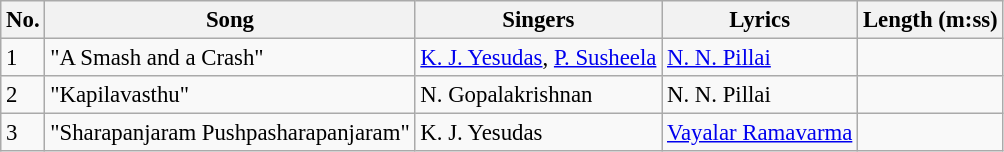<table class="wikitable" style="font-size:95%;">
<tr>
<th>No.</th>
<th>Song</th>
<th>Singers</th>
<th>Lyrics</th>
<th>Length (m:ss)</th>
</tr>
<tr>
<td>1</td>
<td>"A Smash and a Crash"</td>
<td><a href='#'>K. J. Yesudas</a>, <a href='#'>P. Susheela</a></td>
<td><a href='#'>N. N. Pillai</a></td>
<td></td>
</tr>
<tr>
<td>2</td>
<td>"Kapilavasthu"</td>
<td>N. Gopalakrishnan</td>
<td>N. N. Pillai</td>
<td></td>
</tr>
<tr>
<td>3</td>
<td>"Sharapanjaram Pushpasharapanjaram"</td>
<td>K. J. Yesudas</td>
<td><a href='#'>Vayalar Ramavarma</a></td>
<td></td>
</tr>
</table>
